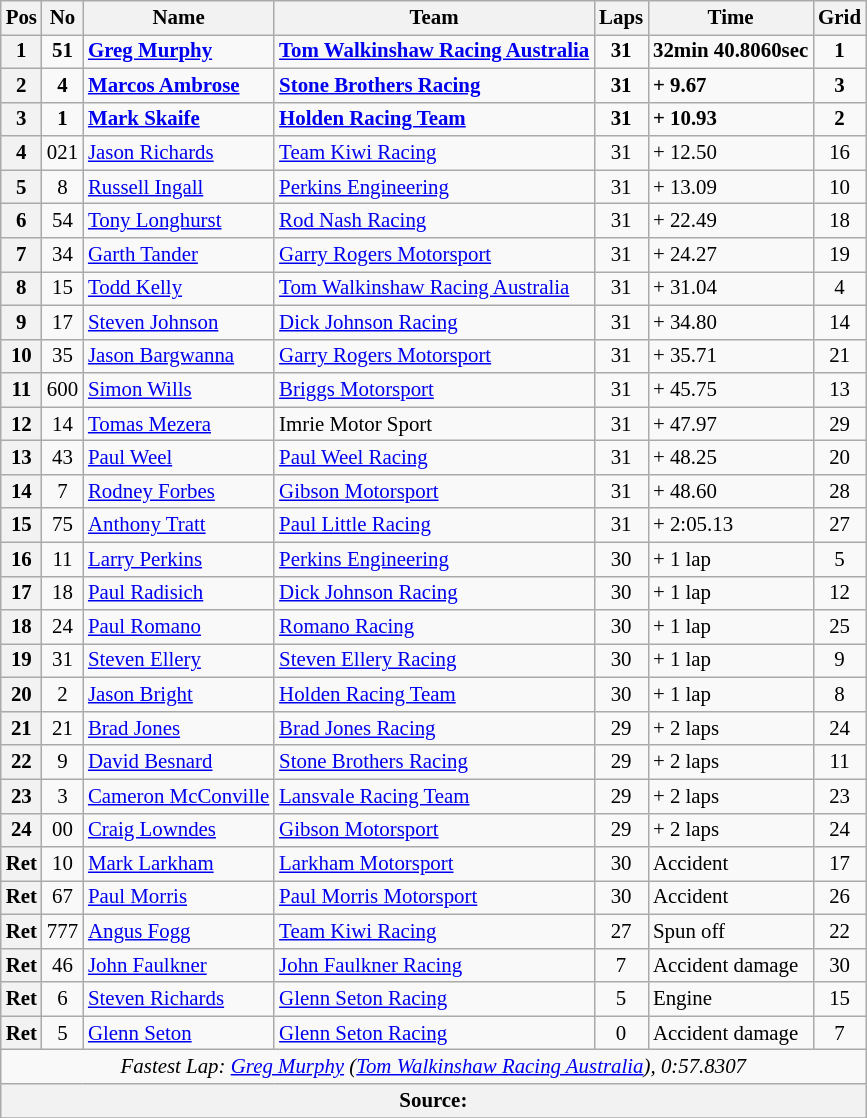<table class="wikitable" style="font-size: 87%;">
<tr>
<th>Pos</th>
<th>No</th>
<th>Name</th>
<th>Team</th>
<th>Laps</th>
<th>Time</th>
<th>Grid</th>
</tr>
<tr>
<th>1</th>
<td align=center><strong>51</strong></td>
<td><strong> <a href='#'>Greg Murphy</a></strong></td>
<td><strong><a href='#'>Tom Walkinshaw Racing Australia</a></strong></td>
<td align=center><strong>31</strong></td>
<td><strong>32min 40.8060sec</strong></td>
<td align=center><strong>1</strong></td>
</tr>
<tr>
<th>2</th>
<td align=center><strong>4</strong></td>
<td> <strong><a href='#'>Marcos Ambrose</a></strong></td>
<td><strong><a href='#'>Stone Brothers Racing</a></strong></td>
<td align=center><strong>31</strong></td>
<td><strong>+ 9.67 </strong></td>
<td align=center><strong>3</strong></td>
</tr>
<tr>
<th>3</th>
<td align=center><strong>1</strong></td>
<td> <strong><a href='#'>Mark Skaife</a></strong></td>
<td><strong><a href='#'>Holden Racing Team</a></strong></td>
<td align=center><strong>31</strong></td>
<td><strong>+ 10.93 </strong></td>
<td align=center><strong>2</strong></td>
</tr>
<tr>
<th>4</th>
<td align=center>021</td>
<td> <a href='#'>Jason Richards</a></td>
<td><a href='#'>Team Kiwi Racing</a></td>
<td align=center>31</td>
<td>+ 12.50</td>
<td align=center>16</td>
</tr>
<tr>
<th>5</th>
<td align=center>8</td>
<td> <a href='#'>Russell Ingall</a></td>
<td><a href='#'>Perkins Engineering</a></td>
<td align=center>31</td>
<td>+ 13.09</td>
<td align=center>10</td>
</tr>
<tr>
<th>6</th>
<td align=center>54</td>
<td> <a href='#'>Tony Longhurst</a></td>
<td><a href='#'>Rod Nash Racing</a></td>
<td align=center>31</td>
<td>+ 22.49</td>
<td align=center>18</td>
</tr>
<tr>
<th>7</th>
<td align=center>34</td>
<td> <a href='#'>Garth Tander</a></td>
<td><a href='#'>Garry Rogers Motorsport</a></td>
<td align=center>31</td>
<td>+ 24.27</td>
<td align=center>19</td>
</tr>
<tr>
<th>8</th>
<td align=center>15</td>
<td> <a href='#'>Todd Kelly</a></td>
<td><a href='#'>Tom Walkinshaw Racing Australia</a></td>
<td align=center>31</td>
<td>+ 31.04</td>
<td align=center>4</td>
</tr>
<tr>
<th>9</th>
<td align=center>17</td>
<td> <a href='#'>Steven Johnson</a></td>
<td><a href='#'>Dick Johnson Racing</a></td>
<td align=center>31</td>
<td>+ 34.80</td>
<td align=center>14</td>
</tr>
<tr>
<th>10</th>
<td align=center>35</td>
<td> <a href='#'>Jason Bargwanna</a></td>
<td><a href='#'>Garry Rogers Motorsport</a></td>
<td align=center>31</td>
<td>+ 35.71</td>
<td align=center>21</td>
</tr>
<tr>
<th>11</th>
<td align=center>600</td>
<td> <a href='#'>Simon Wills</a></td>
<td><a href='#'>Briggs Motorsport</a></td>
<td align=center>31</td>
<td>+ 45.75</td>
<td align=center>13</td>
</tr>
<tr>
<th>12</th>
<td align=center>14</td>
<td> <a href='#'>Tomas Mezera</a></td>
<td>Imrie Motor Sport</td>
<td align=center>31</td>
<td>+ 47.97</td>
<td align=center>29</td>
</tr>
<tr>
<th>13</th>
<td align=center>43</td>
<td> <a href='#'>Paul Weel</a></td>
<td><a href='#'>Paul Weel Racing</a></td>
<td align=center>31</td>
<td>+ 48.25</td>
<td align=center>20</td>
</tr>
<tr>
<th>14</th>
<td align=center>7</td>
<td> <a href='#'>Rodney Forbes</a></td>
<td><a href='#'>Gibson Motorsport</a></td>
<td align=center>31</td>
<td>+ 48.60</td>
<td align=center>28</td>
</tr>
<tr>
<th>15</th>
<td align=center>75</td>
<td> <a href='#'>Anthony Tratt</a></td>
<td><a href='#'>Paul Little Racing</a></td>
<td align=center>31</td>
<td>+ 2:05.13</td>
<td align=center>27</td>
</tr>
<tr>
<th>16</th>
<td align=center>11</td>
<td> <a href='#'>Larry Perkins</a></td>
<td><a href='#'>Perkins Engineering</a></td>
<td align=center>30</td>
<td>+ 1 lap</td>
<td align=center>5</td>
</tr>
<tr>
<th>17</th>
<td align=center>18</td>
<td> <a href='#'>Paul Radisich</a></td>
<td><a href='#'>Dick Johnson Racing</a></td>
<td align=center>30</td>
<td>+ 1 lap</td>
<td align=center>12</td>
</tr>
<tr>
<th>18</th>
<td align=center>24</td>
<td> <a href='#'>Paul Romano</a></td>
<td><a href='#'>Romano Racing</a></td>
<td align=center>30</td>
<td>+ 1 lap</td>
<td align=center>25</td>
</tr>
<tr>
<th>19</th>
<td align=center>31</td>
<td> <a href='#'>Steven Ellery</a></td>
<td><a href='#'>Steven Ellery Racing</a></td>
<td align=center>30</td>
<td>+ 1 lap</td>
<td align=center>9</td>
</tr>
<tr>
<th>20</th>
<td align=center>2</td>
<td> <a href='#'>Jason Bright</a></td>
<td><a href='#'>Holden Racing Team</a></td>
<td align=center>30</td>
<td>+ 1 lap</td>
<td align=center>8</td>
</tr>
<tr>
<th>21</th>
<td align=center>21</td>
<td> <a href='#'>Brad Jones</a></td>
<td><a href='#'>Brad Jones Racing</a></td>
<td align=center>29</td>
<td>+ 2 laps</td>
<td align=center>24</td>
</tr>
<tr>
<th>22</th>
<td align=center>9</td>
<td> <a href='#'>David Besnard</a></td>
<td><a href='#'>Stone Brothers Racing</a></td>
<td align=center>29</td>
<td>+ 2 laps</td>
<td align=center>11</td>
</tr>
<tr>
<th>23</th>
<td align=center>3</td>
<td> <a href='#'>Cameron McConville</a></td>
<td><a href='#'>Lansvale Racing Team</a></td>
<td align=center>29</td>
<td>+ 2 laps</td>
<td align=center>23</td>
</tr>
<tr>
<th>24</th>
<td align=center>00</td>
<td> <a href='#'>Craig Lowndes</a></td>
<td><a href='#'>Gibson Motorsport</a></td>
<td align=center>29</td>
<td>+ 2 laps</td>
<td align=center>24</td>
</tr>
<tr>
<th>Ret</th>
<td align=center>10</td>
<td> <a href='#'>Mark Larkham</a></td>
<td><a href='#'>Larkham Motorsport</a></td>
<td align=center>30</td>
<td>Accident</td>
<td align=center>17</td>
</tr>
<tr>
<th>Ret</th>
<td align=center>67</td>
<td> <a href='#'>Paul Morris</a></td>
<td><a href='#'>Paul Morris Motorsport</a></td>
<td align=center>30</td>
<td>Accident</td>
<td align=center>26</td>
</tr>
<tr>
<th>Ret</th>
<td align=center>777</td>
<td> <a href='#'>Angus Fogg</a></td>
<td><a href='#'>Team Kiwi Racing</a></td>
<td align=center>27</td>
<td>Spun off</td>
<td align=center>22</td>
</tr>
<tr>
<th>Ret</th>
<td align=center>46</td>
<td> <a href='#'>John Faulkner</a></td>
<td><a href='#'>John Faulkner Racing</a></td>
<td align=center>7</td>
<td>Accident damage</td>
<td align=center>30</td>
</tr>
<tr>
<th>Ret</th>
<td align=center>6</td>
<td> <a href='#'>Steven Richards</a></td>
<td><a href='#'>Glenn Seton Racing</a></td>
<td align=center>5</td>
<td>Engine</td>
<td align=center>15</td>
</tr>
<tr>
<th>Ret</th>
<td align=center>5</td>
<td> <a href='#'>Glenn Seton</a></td>
<td><a href='#'>Glenn Seton Racing</a></td>
<td align=center>0</td>
<td>Accident damage</td>
<td align=center>7</td>
</tr>
<tr>
<td colspan="8" align="center"><em>Fastest Lap: <a href='#'>Greg Murphy</a> (<a href='#'>Tom Walkinshaw Racing Australia</a>), 0:57.8307</em></td>
</tr>
<tr>
<th colspan="8">Source:</th>
</tr>
<tr>
</tr>
</table>
